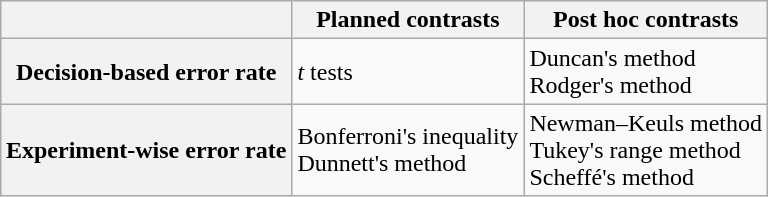<table border="1" class="wikitable" style="margin: 1em auto 1em auto;">
<tr>
<th></th>
<th>Planned contrasts</th>
<th>Post hoc contrasts</th>
</tr>
<tr>
<th>Decision-based error rate</th>
<td><em>t</em> tests</td>
<td>Duncan's method <br> Rodger's method</td>
</tr>
<tr>
<th>Experiment-wise error rate</th>
<td>Bonferroni's inequality <br> Dunnett's method</td>
<td>Newman–Keuls method <br> Tukey's range method <br> Scheffé's method</td>
</tr>
</table>
